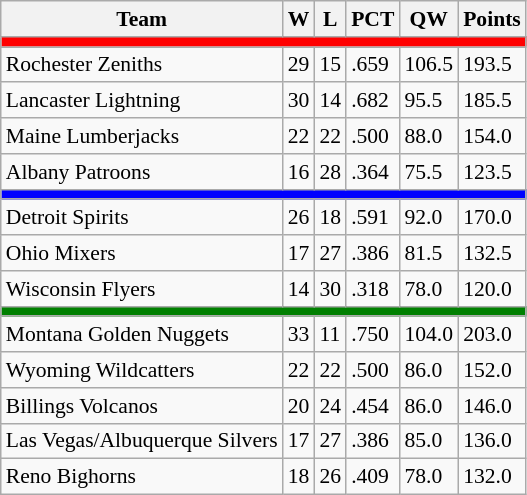<table class="wikitable" style="font-size:90%">
<tr>
<th>Team</th>
<th>W</th>
<th>L</th>
<th>PCT</th>
<th>QW</th>
<th>Points</th>
</tr>
<tr>
<th style="background:red" colspan="6"></th>
</tr>
<tr>
<td>Rochester Zeniths</td>
<td>29</td>
<td>15</td>
<td>.659</td>
<td>106.5</td>
<td>193.5</td>
</tr>
<tr>
<td>Lancaster Lightning</td>
<td>30</td>
<td>14</td>
<td>.682</td>
<td>95.5</td>
<td>185.5</td>
</tr>
<tr>
<td>Maine Lumberjacks</td>
<td>22</td>
<td>22</td>
<td>.500</td>
<td>88.0</td>
<td>154.0</td>
</tr>
<tr>
<td>Albany Patroons</td>
<td>16</td>
<td>28</td>
<td>.364</td>
<td>75.5</td>
<td>123.5</td>
</tr>
<tr>
<th style="background:blue" colspan="6"></th>
</tr>
<tr>
<td>Detroit Spirits</td>
<td>26</td>
<td>18</td>
<td>.591</td>
<td>92.0</td>
<td>170.0</td>
</tr>
<tr>
<td>Ohio Mixers</td>
<td>17</td>
<td>27</td>
<td>.386</td>
<td>81.5</td>
<td>132.5</td>
</tr>
<tr>
<td>Wisconsin Flyers</td>
<td>14</td>
<td>30</td>
<td>.318</td>
<td>78.0</td>
<td>120.0</td>
</tr>
<tr>
<th style="background:green" colspan="6"></th>
</tr>
<tr>
<td>Montana Golden Nuggets</td>
<td>33</td>
<td>11</td>
<td>.750</td>
<td>104.0</td>
<td>203.0</td>
</tr>
<tr>
<td>Wyoming Wildcatters</td>
<td>22</td>
<td>22</td>
<td>.500</td>
<td>86.0</td>
<td>152.0</td>
</tr>
<tr>
<td>Billings Volcanos</td>
<td>20</td>
<td>24</td>
<td>.454</td>
<td>86.0</td>
<td>146.0</td>
</tr>
<tr>
<td>Las Vegas/Albuquerque Silvers</td>
<td>17</td>
<td>27</td>
<td>.386</td>
<td>85.0</td>
<td>136.0</td>
</tr>
<tr>
<td>Reno Bighorns</td>
<td>18</td>
<td>26</td>
<td>.409</td>
<td>78.0</td>
<td>132.0</td>
</tr>
</table>
